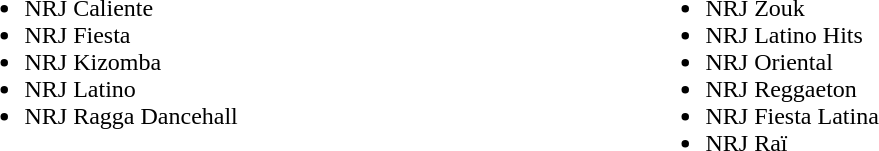<table>
<tr valign="top">
<td width="450"><br><ul><li>NRJ Caliente</li><li>NRJ Fiesta</li><li>NRJ Kizomba</li><li>NRJ Latino</li><li>NRJ Ragga Dancehall</li></ul></td>
<td width="450"><br><ul><li>NRJ Zouk</li><li>NRJ Latino Hits</li><li>NRJ Oriental</li><li>NRJ Reggaeton</li><li>NRJ Fiesta Latina</li><li>NRJ Raï</li></ul></td>
</tr>
</table>
